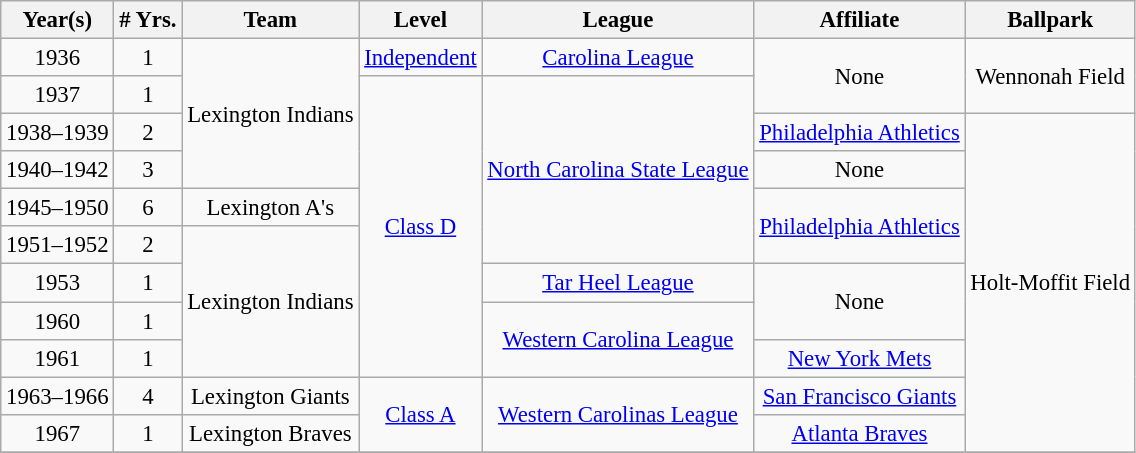<table class="wikitable" style="text-align:center; font-size: 95%;">
<tr>
<th>Year(s)</th>
<th># Yrs.</th>
<th>Team</th>
<th>Level</th>
<th>League</th>
<th>Affiliate</th>
<th>Ballpark</th>
</tr>
<tr>
<td>1936</td>
<td>1</td>
<td rowspan=4>Lexington Indians</td>
<td><a href='#'>Independent</a></td>
<td><a href='#'>Carolina League</a></td>
<td rowspan=2>None</td>
<td rowspan=2>Wennonah Field</td>
</tr>
<tr>
<td>1937</td>
<td>1</td>
<td rowspan=8><a href='#'>Class D</a></td>
<td rowspan=5><a href='#'>North Carolina State League</a></td>
</tr>
<tr>
<td>1938–1939</td>
<td>2</td>
<td><a href='#'>Philadelphia Athletics</a></td>
<td rowspan=9>Holt-Moffit Field</td>
</tr>
<tr>
<td>1940–1942</td>
<td>3</td>
<td>None</td>
</tr>
<tr>
<td>1945–1950</td>
<td>6</td>
<td>Lexington A's</td>
<td rowspan=2><a href='#'>Philadelphia Athletics</a></td>
</tr>
<tr>
<td>1951–1952</td>
<td>2</td>
<td rowspan=4>Lexington Indians</td>
</tr>
<tr>
<td>1953</td>
<td>1</td>
<td><a href='#'>Tar Heel League</a></td>
<td rowspan=2>None</td>
</tr>
<tr>
<td>1960</td>
<td>1</td>
<td rowspan=2><a href='#'>Western Carolina League</a></td>
</tr>
<tr>
<td>1961</td>
<td>1</td>
<td><a href='#'>New York Mets</a></td>
</tr>
<tr>
<td>1963–1966</td>
<td>4</td>
<td>Lexington Giants</td>
<td rowspan=2><a href='#'>Class A</a><br></td>
<td rowspan=2><a href='#'>Western Carolinas League</a></td>
<td><a href='#'>San Francisco Giants</a></td>
</tr>
<tr>
<td>1967</td>
<td>1</td>
<td>Lexington Braves</td>
<td><a href='#'>Atlanta Braves</a></td>
</tr>
<tr>
</tr>
</table>
